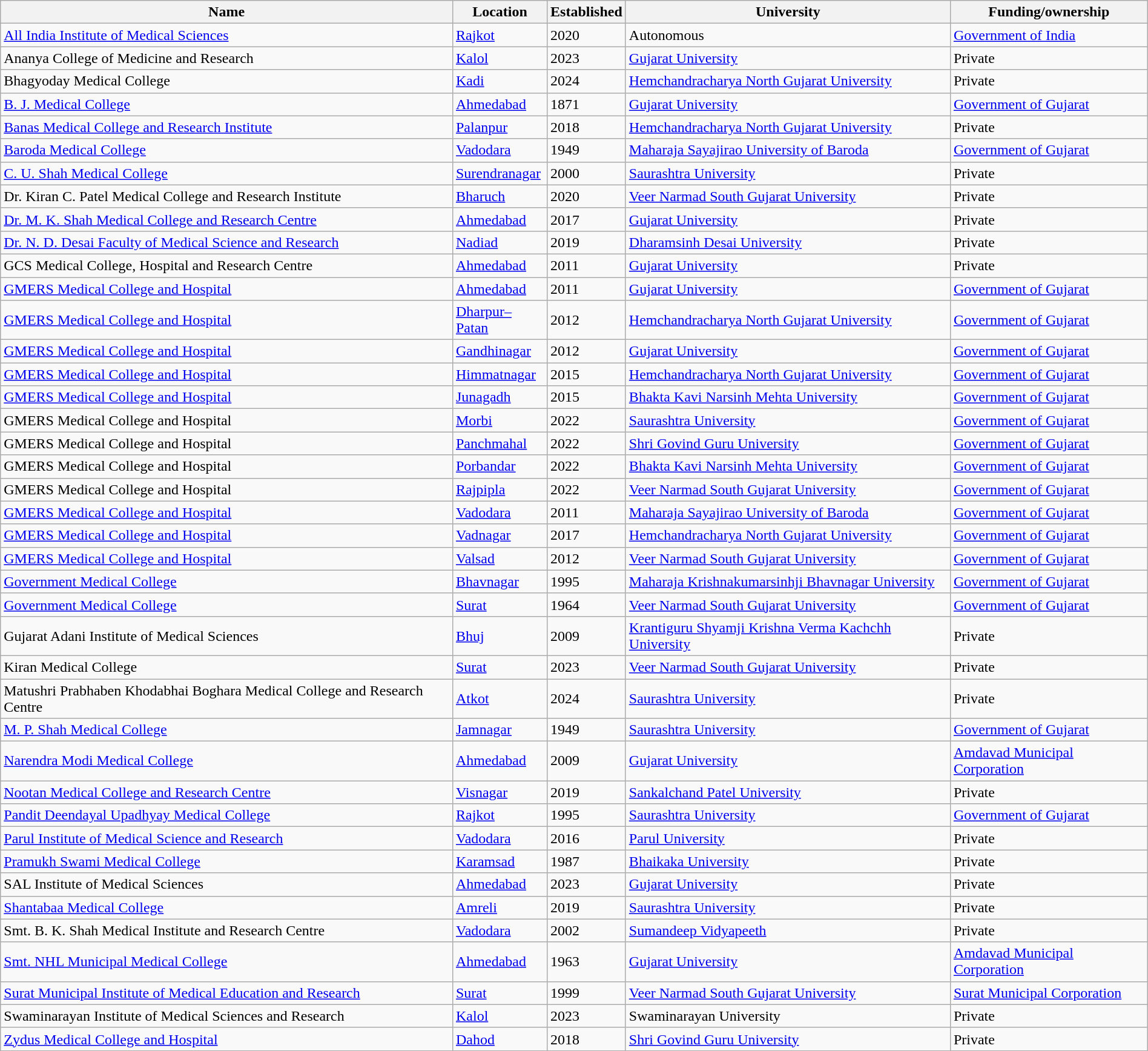<table class="wikitable sortable" style="width:100%">
<tr>
<th>Name</th>
<th>Location</th>
<th>Established</th>
<th>University</th>
<th>Funding/ownership</th>
</tr>
<tr>
<td><a href='#'>All India Institute of Medical Sciences</a></td>
<td><a href='#'>Rajkot</a></td>
<td>2020</td>
<td>Autonomous</td>
<td><a href='#'>Government of India</a></td>
</tr>
<tr>
<td>Ananya College of Medicine and Research</td>
<td><a href='#'>Kalol</a></td>
<td>2023</td>
<td><a href='#'>Gujarat University</a></td>
<td>Private</td>
</tr>
<tr>
<td>Bhagyoday Medical College</td>
<td><a href='#'>Kadi</a></td>
<td>2024</td>
<td><a href='#'>Hemchandracharya North Gujarat University</a></td>
<td>Private</td>
</tr>
<tr>
<td><a href='#'>B. J. Medical College</a></td>
<td><a href='#'>Ahmedabad</a></td>
<td>1871</td>
<td><a href='#'>Gujarat University</a></td>
<td><a href='#'>Government of Gujarat</a></td>
</tr>
<tr>
<td><a href='#'>Banas Medical College and Research Institute</a></td>
<td><a href='#'>Palanpur</a></td>
<td>2018</td>
<td><a href='#'>Hemchandracharya North Gujarat University</a></td>
<td>Private</td>
</tr>
<tr>
<td><a href='#'>Baroda Medical College</a></td>
<td><a href='#'>Vadodara</a></td>
<td>1949</td>
<td><a href='#'>Maharaja Sayajirao University of Baroda</a></td>
<td><a href='#'>Government of Gujarat</a></td>
</tr>
<tr>
<td><a href='#'>C. U. Shah Medical College</a></td>
<td><a href='#'>Surendranagar</a></td>
<td>2000</td>
<td><a href='#'>Saurashtra University</a></td>
<td>Private</td>
</tr>
<tr>
<td>Dr. Kiran C. Patel Medical College and Research Institute</td>
<td><a href='#'>Bharuch</a></td>
<td>2020</td>
<td><a href='#'>Veer Narmad South Gujarat University</a></td>
<td>Private</td>
</tr>
<tr>
<td><a href='#'>Dr. M. K. Shah Medical College and Research Centre</a></td>
<td><a href='#'>Ahmedabad</a></td>
<td>2017</td>
<td><a href='#'>Gujarat University</a></td>
<td>Private</td>
</tr>
<tr>
<td><a href='#'>Dr. N. D. Desai Faculty of Medical Science and Research</a></td>
<td><a href='#'>Nadiad</a></td>
<td>2019</td>
<td><a href='#'>Dharamsinh Desai University</a></td>
<td>Private</td>
</tr>
<tr>
<td>GCS Medical College, Hospital and Research Centre</td>
<td><a href='#'>Ahmedabad</a></td>
<td>2011</td>
<td><a href='#'>Gujarat University</a></td>
<td>Private</td>
</tr>
<tr>
<td><a href='#'>GMERS Medical College and Hospital</a></td>
<td><a href='#'>Ahmedabad</a></td>
<td>2011</td>
<td><a href='#'>Gujarat University</a></td>
<td><a href='#'>Government of Gujarat</a></td>
</tr>
<tr>
<td><a href='#'>GMERS Medical College and Hospital</a></td>
<td><a href='#'>Dharpur–Patan</a></td>
<td>2012</td>
<td><a href='#'>Hemchandracharya North Gujarat University</a></td>
<td><a href='#'>Government of Gujarat</a></td>
</tr>
<tr>
<td><a href='#'>GMERS Medical College and Hospital</a></td>
<td><a href='#'>Gandhinagar</a></td>
<td>2012</td>
<td><a href='#'>Gujarat University</a></td>
<td><a href='#'>Government of Gujarat</a></td>
</tr>
<tr>
<td><a href='#'>GMERS Medical College and Hospital</a></td>
<td><a href='#'>Himmatnagar</a></td>
<td>2015</td>
<td><a href='#'>Hemchandracharya North Gujarat University</a></td>
<td><a href='#'>Government of Gujarat</a></td>
</tr>
<tr>
<td><a href='#'>GMERS Medical College and Hospital</a></td>
<td><a href='#'>Junagadh</a></td>
<td>2015</td>
<td><a href='#'>Bhakta Kavi Narsinh Mehta University</a></td>
<td><a href='#'>Government of Gujarat</a></td>
</tr>
<tr>
<td>GMERS Medical College and Hospital</td>
<td><a href='#'>Morbi</a></td>
<td>2022</td>
<td><a href='#'>Saurashtra University</a></td>
<td><a href='#'>Government of Gujarat</a></td>
</tr>
<tr>
<td>GMERS Medical College and Hospital</td>
<td><a href='#'>Panchmahal</a></td>
<td>2022</td>
<td><a href='#'>Shri Govind Guru University</a></td>
<td><a href='#'>Government of Gujarat</a></td>
</tr>
<tr>
<td>GMERS Medical College and Hospital</td>
<td><a href='#'>Porbandar</a></td>
<td>2022</td>
<td><a href='#'>Bhakta Kavi Narsinh Mehta University</a></td>
<td><a href='#'>Government of Gujarat</a></td>
</tr>
<tr>
<td>GMERS Medical College and Hospital</td>
<td><a href='#'>Rajpipla</a></td>
<td>2022</td>
<td><a href='#'>Veer Narmad South Gujarat University</a></td>
<td><a href='#'>Government of Gujarat</a></td>
</tr>
<tr>
<td><a href='#'>GMERS Medical College and Hospital</a></td>
<td><a href='#'>Vadodara</a></td>
<td>2011</td>
<td><a href='#'>Maharaja Sayajirao University of Baroda</a></td>
<td><a href='#'>Government of Gujarat</a></td>
</tr>
<tr>
<td><a href='#'>GMERS Medical College and Hospital</a></td>
<td><a href='#'>Vadnagar</a></td>
<td>2017</td>
<td><a href='#'>Hemchandracharya North Gujarat University</a></td>
<td><a href='#'>Government of Gujarat</a></td>
</tr>
<tr>
<td><a href='#'>GMERS Medical College and Hospital</a></td>
<td><a href='#'>Valsad</a></td>
<td>2012</td>
<td><a href='#'>Veer Narmad South Gujarat University</a></td>
<td><a href='#'>Government of Gujarat</a></td>
</tr>
<tr>
<td><a href='#'>Government Medical College</a></td>
<td><a href='#'>Bhavnagar</a></td>
<td>1995</td>
<td><a href='#'>Maharaja Krishnakumarsinhji Bhavnagar University</a></td>
<td><a href='#'>Government of Gujarat</a></td>
</tr>
<tr>
<td><a href='#'>Government Medical College</a></td>
<td><a href='#'>Surat</a></td>
<td>1964</td>
<td><a href='#'>Veer Narmad South Gujarat University</a></td>
<td><a href='#'>Government of Gujarat</a></td>
</tr>
<tr>
<td>Gujarat Adani Institute of Medical Sciences</td>
<td><a href='#'>Bhuj</a></td>
<td>2009</td>
<td><a href='#'>Krantiguru Shyamji Krishna Verma Kachchh University</a></td>
<td>Private</td>
</tr>
<tr>
<td>Kiran Medical College</td>
<td><a href='#'>Surat</a></td>
<td>2023</td>
<td><a href='#'>Veer Narmad South Gujarat University</a></td>
<td>Private</td>
</tr>
<tr>
<td>Matushri Prabhaben Khodabhai Boghara Medical College and Research Centre</td>
<td><a href='#'>Atkot</a></td>
<td>2024</td>
<td><a href='#'>Saurashtra University</a></td>
<td>Private</td>
</tr>
<tr>
<td><a href='#'>M. P. Shah Medical College</a></td>
<td><a href='#'>Jamnagar</a></td>
<td>1949</td>
<td><a href='#'>Saurashtra University</a></td>
<td><a href='#'>Government of Gujarat</a></td>
</tr>
<tr>
<td><a href='#'>Narendra Modi Medical College</a></td>
<td><a href='#'>Ahmedabad</a></td>
<td>2009</td>
<td><a href='#'>Gujarat University</a></td>
<td><a href='#'>Amdavad Municipal Corporation</a></td>
</tr>
<tr>
<td><a href='#'>Nootan Medical College and Research Centre</a></td>
<td><a href='#'>Visnagar</a></td>
<td>2019</td>
<td><a href='#'>Sankalchand Patel University</a></td>
<td>Private</td>
</tr>
<tr>
<td><a href='#'>Pandit Deendayal Upadhyay Medical College</a></td>
<td><a href='#'>Rajkot</a></td>
<td>1995</td>
<td><a href='#'>Saurashtra University</a></td>
<td><a href='#'>Government of Gujarat</a></td>
</tr>
<tr>
<td><a href='#'>Parul Institute of Medical Science and Research</a></td>
<td><a href='#'>Vadodara</a></td>
<td>2016</td>
<td><a href='#'>Parul University</a></td>
<td>Private</td>
</tr>
<tr>
<td><a href='#'>Pramukh Swami Medical College</a></td>
<td><a href='#'>Karamsad</a></td>
<td>1987</td>
<td><a href='#'>Bhaikaka University</a></td>
<td>Private</td>
</tr>
<tr>
<td>SAL Institute of Medical Sciences</td>
<td><a href='#'>Ahmedabad</a></td>
<td>2023</td>
<td><a href='#'>Gujarat University</a></td>
<td>Private</td>
</tr>
<tr>
<td><a href='#'>Shantabaa Medical College</a></td>
<td><a href='#'>Amreli</a></td>
<td>2019</td>
<td><a href='#'>Saurashtra University</a></td>
<td>Private</td>
</tr>
<tr>
<td>Smt. B. K. Shah Medical Institute and Research Centre</td>
<td><a href='#'>Vadodara</a></td>
<td>2002</td>
<td><a href='#'>Sumandeep Vidyapeeth</a></td>
<td>Private</td>
</tr>
<tr>
<td><a href='#'>Smt. NHL Municipal Medical College</a></td>
<td><a href='#'>Ahmedabad</a></td>
<td>1963</td>
<td><a href='#'>Gujarat University</a></td>
<td><a href='#'>Amdavad Municipal Corporation</a></td>
</tr>
<tr>
<td><a href='#'>Surat Municipal Institute of Medical Education and Research</a></td>
<td><a href='#'>Surat</a></td>
<td>1999</td>
<td><a href='#'>Veer Narmad South Gujarat University</a></td>
<td><a href='#'>Surat Municipal Corporation</a></td>
</tr>
<tr>
<td>Swaminarayan Institute of Medical Sciences and Research</td>
<td><a href='#'>Kalol</a></td>
<td>2023</td>
<td>Swaminarayan University</td>
<td>Private</td>
</tr>
<tr>
<td><a href='#'>Zydus Medical College and Hospital</a></td>
<td><a href='#'>Dahod</a></td>
<td>2018</td>
<td><a href='#'>Shri Govind Guru University</a></td>
<td>Private</td>
</tr>
</table>
